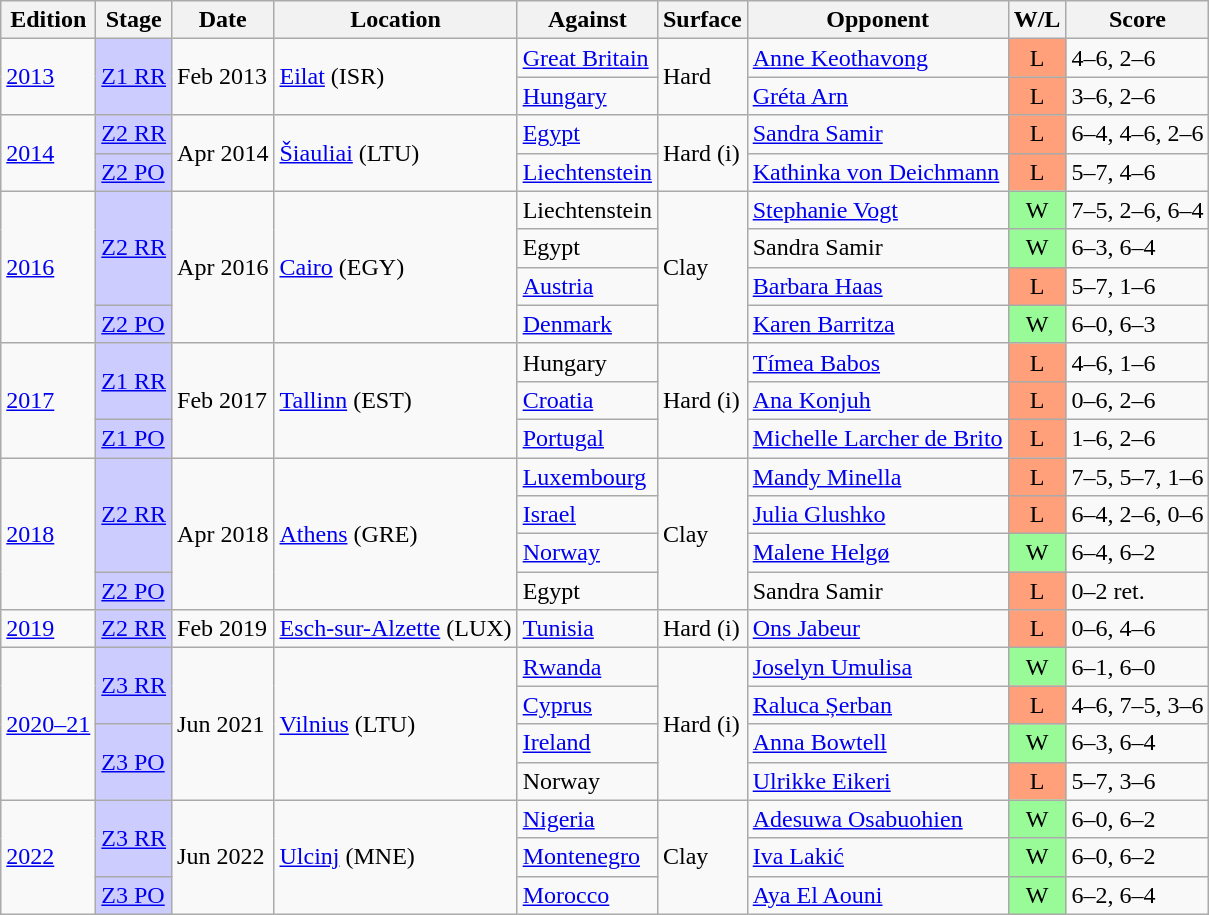<table class=wikitable>
<tr>
<th>Edition</th>
<th>Stage</th>
<th>Date</th>
<th>Location</th>
<th>Against</th>
<th>Surface</th>
<th>Opponent</th>
<th>W/L</th>
<th>Score</th>
</tr>
<tr>
<td rowspan=2><a href='#'>2013</a></td>
<td style="background:#CCCCFF;" rowspan=2><a href='#'>Z1 RR</a></td>
<td rowspan="2">Feb 2013</td>
<td rowspan=2><a href='#'>Eilat</a> (ISR)</td>
<td> <a href='#'>Great Britain</a></td>
<td rowspan=2>Hard</td>
<td><a href='#'>Anne Keothavong</a></td>
<td style="text-align:center; background:#ffa07a;">L</td>
<td>4–6, 2–6</td>
</tr>
<tr>
<td> <a href='#'>Hungary</a></td>
<td><a href='#'>Gréta Arn</a></td>
<td style="text-align:center; background:#ffa07a;">L</td>
<td>3–6, 2–6</td>
</tr>
<tr>
<td rowspan=2><a href='#'>2014</a></td>
<td style="background:#CCCCFF;"><a href='#'>Z2 RR</a></td>
<td rowspan="2">Apr 2014</td>
<td rowspan=2><a href='#'>Šiauliai</a> (LTU)</td>
<td> <a href='#'>Egypt</a></td>
<td rowspan=2>Hard (i)</td>
<td><a href='#'>Sandra Samir</a></td>
<td style="text-align:center; background:#ffa07a;">L</td>
<td>6–4, 4–6, 2–6</td>
</tr>
<tr>
<td style="background:#CCCCFF;"><a href='#'>Z2 PO</a></td>
<td> <a href='#'>Liechtenstein</a></td>
<td><a href='#'>Kathinka von Deichmann</a></td>
<td style="text-align:center; background:#ffa07a;">L</td>
<td>5–7, 4–6</td>
</tr>
<tr>
<td rowspan=4><a href='#'>2016</a></td>
<td style="background:#CCCCFF;" rowspan=3><a href='#'>Z2 RR</a></td>
<td rowspan="4">Apr 2016</td>
<td rowspan=4><a href='#'>Cairo</a> (EGY)</td>
<td> Liechtenstein</td>
<td rowspan=4>Clay</td>
<td><a href='#'>Stephanie Vogt</a></td>
<td style="text-align:center; background:#98fb98;">W</td>
<td>7–5, 2–6, 6–4</td>
</tr>
<tr>
<td> Egypt</td>
<td>Sandra Samir</td>
<td style="text-align:center; background:#98fb98;">W</td>
<td>6–3, 6–4</td>
</tr>
<tr>
<td> <a href='#'>Austria</a></td>
<td><a href='#'>Barbara Haas</a></td>
<td style="text-align:center; background:#ffa07a;">L</td>
<td>5–7, 1–6</td>
</tr>
<tr>
<td style="background:#CCCCFF;"><a href='#'>Z2 PO</a></td>
<td> <a href='#'>Denmark</a></td>
<td><a href='#'>Karen Barritza</a></td>
<td style="text-align:center; background:#98fb98;">W</td>
<td>6–0, 6–3</td>
</tr>
<tr>
<td rowspan=3><a href='#'>2017</a></td>
<td style="background:#CCCCFF;" rowspan=2><a href='#'>Z1 RR</a></td>
<td rowspan="3">Feb 2017</td>
<td rowspan=3><a href='#'>Tallinn</a> (EST)</td>
<td> Hungary</td>
<td rowspan=3>Hard (i)</td>
<td><a href='#'>Tímea Babos</a></td>
<td style="text-align:center; background:#ffa07a;">L</td>
<td>4–6, 1–6</td>
</tr>
<tr>
<td> <a href='#'>Croatia</a></td>
<td><a href='#'>Ana Konjuh</a></td>
<td style="text-align:center; background:#ffa07a;">L</td>
<td>0–6, 2–6</td>
</tr>
<tr>
<td style="background:#CCCCFF;"><a href='#'>Z1 PO</a></td>
<td> <a href='#'>Portugal</a></td>
<td><a href='#'>Michelle Larcher de Brito</a></td>
<td style="text-align:center; background:#ffa07a;">L</td>
<td>1–6, 2–6</td>
</tr>
<tr>
<td rowspan=4><a href='#'>2018</a></td>
<td style="background:#CCCCFF;" rowspan=3><a href='#'>Z2 RR</a></td>
<td rowspan="4">Apr 2018</td>
<td rowspan=4><a href='#'>Athens</a> (GRE)</td>
<td> <a href='#'>Luxembourg</a></td>
<td rowspan=4>Clay</td>
<td><a href='#'>Mandy Minella</a></td>
<td style="text-align:center; background:#ffa07a;">L</td>
<td>7–5, 5–7, 1–6</td>
</tr>
<tr>
<td> <a href='#'>Israel</a></td>
<td><a href='#'>Julia Glushko</a></td>
<td style="text-align:center; background:#ffa07a;">L</td>
<td>6–4, 2–6, 0–6</td>
</tr>
<tr>
<td> <a href='#'>Norway</a></td>
<td><a href='#'>Malene Helgø</a></td>
<td style="text-align:center; background:#98fb98;">W</td>
<td>6–4, 6–2</td>
</tr>
<tr>
<td style="background:#CCCCFF;"><a href='#'>Z2 PO</a></td>
<td> Egypt</td>
<td>Sandra Samir</td>
<td style="text-align:center; background:#ffa07a;">L</td>
<td>0–2 ret.</td>
</tr>
<tr>
<td><a href='#'>2019</a></td>
<td style="background:#CCCCFF;"><a href='#'>Z2 RR</a></td>
<td>Feb 2019</td>
<td><a href='#'>Esch-sur-Alzette</a> (LUX)</td>
<td> <a href='#'>Tunisia</a></td>
<td>Hard (i)</td>
<td><a href='#'>Ons Jabeur</a></td>
<td style="text-align:center; background:#ffa07a;">L</td>
<td>0–6, 4–6</td>
</tr>
<tr>
<td rowspan=4><a href='#'>2020–21</a></td>
<td style="background:#CCCCFF;" rowspan=2><a href='#'>Z3 RR</a></td>
<td rowspan="4">Jun 2021</td>
<td rowspan=4><a href='#'>Vilnius</a> (LTU)</td>
<td> <a href='#'>Rwanda</a></td>
<td rowspan=4>Hard (i)</td>
<td><a href='#'>Joselyn Umulisa</a></td>
<td style="text-align:center; background:#98fb98;">W</td>
<td>6–1, 6–0</td>
</tr>
<tr>
<td> <a href='#'>Cyprus</a></td>
<td><a href='#'>Raluca Șerban</a></td>
<td style="text-align:center; background:#ffa07a;">L</td>
<td>4–6, 7–5, 3–6</td>
</tr>
<tr>
<td style="background:#CCCCFF;" rowspan="2"><a href='#'>Z3 PO</a></td>
<td> <a href='#'>Ireland</a></td>
<td><a href='#'>Anna Bowtell</a></td>
<td style="text-align:center; background:#98fb98;">W</td>
<td>6–3, 6–4</td>
</tr>
<tr>
<td> Norway</td>
<td><a href='#'>Ulrikke Eikeri</a></td>
<td style="text-align:center; background:#ffa07a;">L</td>
<td>5–7, 3–6</td>
</tr>
<tr>
<td rowspan=3><a href='#'>2022</a></td>
<td style="background:#CCCCFF;" rowspan=2><a href='#'>Z3 RR</a></td>
<td rowspan="3">Jun 2022</td>
<td rowspan=3><a href='#'>Ulcinj</a> (MNE)</td>
<td> <a href='#'>Nigeria</a></td>
<td rowspan=3>Clay</td>
<td><a href='#'>Adesuwa Osabuohien</a></td>
<td style="text-align:center; background:#98fb98;">W</td>
<td>6–0, 6–2</td>
</tr>
<tr>
<td> <a href='#'>Montenegro</a></td>
<td><a href='#'>Iva Lakić</a></td>
<td style="text-align:center; background:#98fb98;">W</td>
<td>6–0, 6–2</td>
</tr>
<tr>
<td style="background:#CCCCFF;"><a href='#'>Z3 PO</a></td>
<td> <a href='#'>Morocco</a></td>
<td><a href='#'>Aya El Aouni</a></td>
<td style="text-align:center; background:#98fb98;">W</td>
<td>6–2, 6–4</td>
</tr>
</table>
